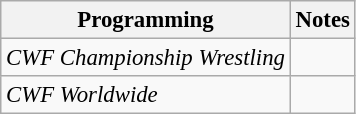<table class="wikitable" style="font-size: 95%;">
<tr>
<th>Programming</th>
<th>Notes</th>
</tr>
<tr>
<td><em>CWF Championship Wrestling</em></td>
<td></td>
</tr>
<tr>
<td><em>CWF Worldwide</em></td>
<td></td>
</tr>
</table>
